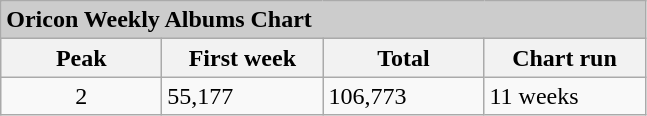<table class="wikitable">
<tr bgcolor="#CCCCCC">
<td colspan="4" width="400px"><strong>Oricon Weekly Albums Chart</strong></td>
</tr>
<tr>
<th width="100px">Peak</th>
<th width="100px">First week</th>
<th width="100px">Total</th>
<th width="100px">Chart run</th>
</tr>
<tr>
<td align="center">2</td>
<td>55,177</td>
<td>106,773</td>
<td>11 weeks</td>
</tr>
</table>
